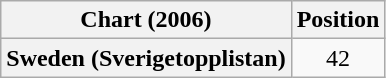<table class="wikitable plainrowheaders" style="text-align:center">
<tr>
<th scope="col">Chart (2006)</th>
<th scope="col">Position</th>
</tr>
<tr>
<th scope="row">Sweden (Sverigetopplistan)</th>
<td>42</td>
</tr>
</table>
